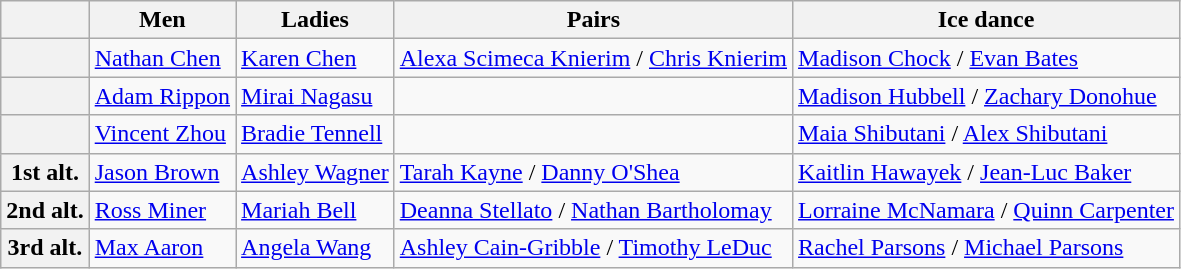<table class="wikitable">
<tr>
<th></th>
<th>Men</th>
<th>Ladies</th>
<th>Pairs</th>
<th>Ice dance</th>
</tr>
<tr>
<th></th>
<td><a href='#'>Nathan Chen</a></td>
<td><a href='#'>Karen Chen</a></td>
<td><a href='#'>Alexa Scimeca Knierim</a> / <a href='#'>Chris Knierim</a></td>
<td><a href='#'>Madison Chock</a> / <a href='#'>Evan Bates</a></td>
</tr>
<tr>
<th></th>
<td><a href='#'>Adam Rippon</a></td>
<td><a href='#'>Mirai Nagasu</a></td>
<td></td>
<td><a href='#'>Madison Hubbell</a> / <a href='#'>Zachary Donohue</a></td>
</tr>
<tr>
<th></th>
<td><a href='#'>Vincent Zhou</a></td>
<td><a href='#'>Bradie Tennell</a></td>
<td></td>
<td><a href='#'>Maia Shibutani</a> / <a href='#'>Alex Shibutani</a></td>
</tr>
<tr>
<th>1st alt.</th>
<td><a href='#'>Jason Brown</a></td>
<td><a href='#'>Ashley Wagner</a></td>
<td><a href='#'>Tarah Kayne</a> / <a href='#'>Danny O'Shea</a></td>
<td><a href='#'>Kaitlin Hawayek</a> / <a href='#'>Jean-Luc Baker</a></td>
</tr>
<tr>
<th>2nd alt.</th>
<td><a href='#'>Ross Miner</a></td>
<td><a href='#'>Mariah Bell</a></td>
<td><a href='#'>Deanna Stellato</a> / <a href='#'>Nathan Bartholomay</a></td>
<td><a href='#'>Lorraine McNamara</a> / <a href='#'>Quinn Carpenter</a></td>
</tr>
<tr>
<th>3rd alt.</th>
<td><a href='#'>Max Aaron</a></td>
<td><a href='#'>Angela Wang</a></td>
<td><a href='#'>Ashley Cain-Gribble</a> / <a href='#'>Timothy LeDuc</a></td>
<td><a href='#'>Rachel Parsons</a> / <a href='#'>Michael Parsons</a></td>
</tr>
</table>
